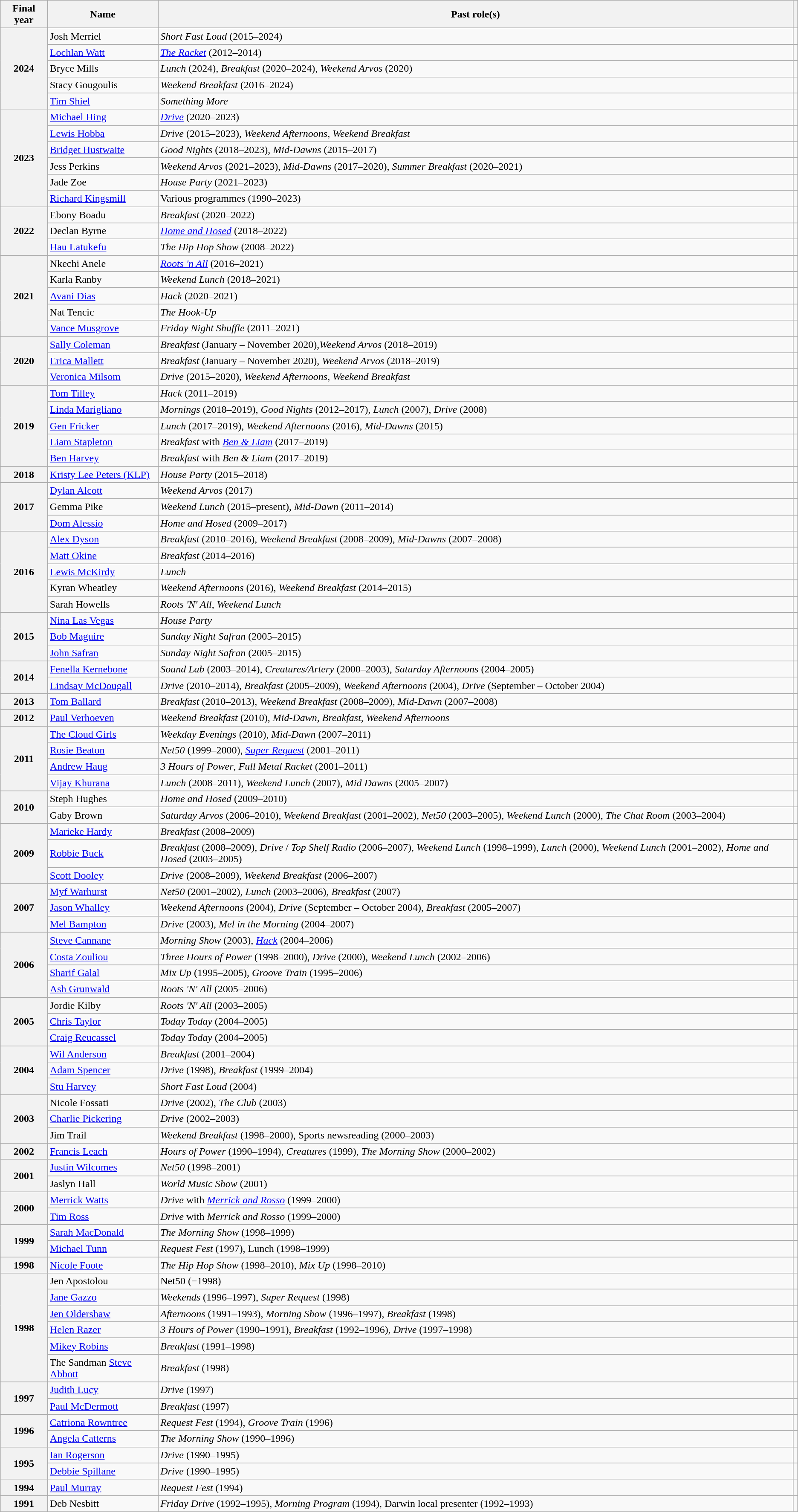<table class="wikitable plainrowheaders" valign="top">
<tr>
<th>Final year</th>
<th>Name</th>
<th>Past role(s)</th>
<th></th>
</tr>
<tr>
<th scope="row" rowspan="5">2024</th>
<td>Josh Merriel</td>
<td><em>Short Fast Loud</em> (2015–2024)</td>
<td></td>
</tr>
<tr>
<td><a href='#'>Lochlan Watt</a></td>
<td><em><a href='#'>The Racket</a></em> (2012–2014)</td>
<td></td>
</tr>
<tr>
<td>Bryce Mills</td>
<td><em>Lunch</em> (2024)<em>, Breakfast</em> (2020–2024)<em>, Weekend Arvos</em> (2020)</td>
<td></td>
</tr>
<tr>
<td>Stacy Gougoulis</td>
<td><em>Weekend Breakfast</em> (2016–2024)</td>
<td></td>
</tr>
<tr>
<td><a href='#'>Tim Shiel</a></td>
<td><em>Something More</em></td>
<td></td>
</tr>
<tr>
<th scope="row" rowspan="6">2023</th>
<td><a href='#'>Michael Hing</a></td>
<td><em><a href='#'>Drive</a></em> (2020–2023)</td>
<td></td>
</tr>
<tr>
<td><a href='#'>Lewis Hobba</a></td>
<td><em>Drive</em> (2015–2023), <em>Weekend Afternoons, Weekend Breakfast</em></td>
<td></td>
</tr>
<tr>
<td><a href='#'>Bridget Hustwaite</a></td>
<td><em>Good Nights</em> (2018–2023), <em>Mid-Dawns</em> (2015–2017)</td>
<td></td>
</tr>
<tr>
<td>Jess Perkins</td>
<td><em>Weekend Arvos</em> (2021–2023), <em>Mid-Dawns</em> (2017–2020), <em>Summer Breakfast</em> (2020–2021)</td>
<td></td>
</tr>
<tr>
<td>Jade Zoe</td>
<td><em>House Party</em> (2021–2023)</td>
<td></td>
</tr>
<tr>
<td><a href='#'>Richard Kingsmill</a></td>
<td>Various programmes (1990–2023)</td>
<td></td>
</tr>
<tr>
<th scope="row" rowspan="3">2022</th>
<td>Ebony Boadu</td>
<td><em>Breakfast</em> (2020–2022)</td>
<td></td>
</tr>
<tr>
<td>Declan Byrne</td>
<td><em><a href='#'>Home and Hosed</a></em> (2018–2022)</td>
<td></td>
</tr>
<tr>
<td><a href='#'>Hau Latukefu</a></td>
<td><em>The Hip Hop Show</em> (2008–2022)</td>
<td></td>
</tr>
<tr>
<th scope="row" rowspan="5">2021</th>
<td>Nkechi Anele</td>
<td><em><a href='#'>Roots 'n All</a></em> (2016–2021)</td>
<td></td>
</tr>
<tr>
<td>Karla Ranby</td>
<td><em>Weekend Lunch</em> (2018–2021)</td>
<td></td>
</tr>
<tr>
<td><a href='#'>Avani Dias</a></td>
<td><em>Hack</em> (2020–2021)</td>
<td></td>
</tr>
<tr>
<td>Nat Tencic</td>
<td><em>The Hook-Up</em></td>
<td></td>
</tr>
<tr>
<td><a href='#'>Vance Musgrove</a></td>
<td><em>Friday Night Shuffle</em> (2011–2021)</td>
<td></td>
</tr>
<tr>
<th rowspan="3" scope="row">2020</th>
<td><a href='#'>Sally Coleman</a></td>
<td><em>Breakfast</em> (January – November 2020),<em>Weekend Arvos</em> (2018–2019)</td>
<td></td>
</tr>
<tr>
<td><a href='#'>Erica Mallett</a></td>
<td><em>Breakfast</em> (January – November 2020), <em>Weekend Arvos</em> (2018–2019)</td>
<td></td>
</tr>
<tr>
<td><a href='#'>Veronica Milsom</a></td>
<td><em>Drive</em> (2015–2020), <em>Weekend Afternoons</em>, <em>Weekend Breakfast</em></td>
<td></td>
</tr>
<tr>
<th scope="row" rowspan="5">2019</th>
<td><a href='#'>Tom Tilley</a></td>
<td><em>Hack</em> (2011–2019)</td>
<td></td>
</tr>
<tr>
<td><a href='#'>Linda Marigliano</a></td>
<td><em>Mornings</em> (2018–2019), <em>Good Nights</em> (2012–2017), <em>Lunch</em> (2007), <em>Drive</em> (2008)</td>
<td></td>
</tr>
<tr>
<td><a href='#'>Gen Fricker</a></td>
<td><em>Lunch</em> (2017–2019), <em>Weekend Afternoons</em> (2016), <em>Mid-Dawns</em> (2015)</td>
<td></td>
</tr>
<tr>
<td><a href='#'>Liam Stapleton</a></td>
<td><em>Breakfast</em> with <em><a href='#'>Ben & Liam</a></em> (2017–2019)</td>
<td></td>
</tr>
<tr>
<td><a href='#'>Ben Harvey</a></td>
<td><em>Breakfast</em> with <em>Ben & Liam</em> (2017–2019)</td>
<td></td>
</tr>
<tr>
<th scope="row">2018</th>
<td><a href='#'>Kristy Lee Peters (KLP)</a></td>
<td><em>House Party</em> (2015–2018)</td>
<td></td>
</tr>
<tr>
<th rowspan="3" scope="row">2017</th>
<td><a href='#'>Dylan Alcott</a></td>
<td><em>Weekend Arvos</em> (2017)</td>
<td></td>
</tr>
<tr>
<td>Gemma Pike</td>
<td><em>Weekend Lunch</em> (2015–present), <em>Mid-Dawn</em> (2011–2014)</td>
<td></td>
</tr>
<tr>
<td><a href='#'>Dom Alessio</a></td>
<td><em>Home and Hosed</em> (2009–2017)</td>
<td></td>
</tr>
<tr>
<th rowspan="5" scope="row">2016</th>
<td><a href='#'>Alex Dyson</a></td>
<td><em>Breakfast</em> (2010–2016), <em>Weekend Breakfast</em> (2008–2009), <em>Mid-Dawns</em> (2007–2008)</td>
<td></td>
</tr>
<tr>
<td><a href='#'>Matt Okine</a></td>
<td><em>Breakfast</em> (2014–2016)</td>
<td></td>
</tr>
<tr>
<td><a href='#'>Lewis McKirdy</a></td>
<td><em>Lunch</em></td>
<td></td>
</tr>
<tr>
<td>Kyran Wheatley</td>
<td><em>Weekend Afternoons</em> (2016), <em>Weekend Breakfast</em> (2014–2015)</td>
<td></td>
</tr>
<tr>
<td>Sarah Howells</td>
<td><em>Roots 'N' All</em>, <em>Weekend Lunch</em></td>
<td></td>
</tr>
<tr>
<th rowspan="3" scope="row">2015</th>
<td><a href='#'>Nina Las Vegas</a></td>
<td><em>House Party</em></td>
<td></td>
</tr>
<tr>
<td><a href='#'>Bob Maguire</a></td>
<td><em>Sunday Night Safran</em> (2005–2015)</td>
<td></td>
</tr>
<tr>
<td><a href='#'>John Safran</a></td>
<td><em>Sunday Night Safran</em> (2005–2015)</td>
<td></td>
</tr>
<tr>
<th rowspan="2" scope="row">2014</th>
<td><a href='#'>Fenella Kernebone</a></td>
<td><em>Sound Lab</em> (2003–2014), <em>Creatures/Artery</em> (2000–2003), <em>Saturday Afternoons</em> (2004–2005)</td>
<td></td>
</tr>
<tr>
<td><a href='#'>Lindsay McDougall</a></td>
<td><em>Drive</em> (2010–2014), <em>Breakfast</em> (2005–2009), <em>Weekend Afternoons</em> (2004), <em>Drive</em> (September – October 2004)</td>
<td></td>
</tr>
<tr>
<th scope="row">2013</th>
<td><a href='#'>Tom Ballard</a></td>
<td><em>Breakfast</em> (2010–2013), <em>Weekend Breakfast</em> (2008–2009), <em>Mid-Dawn</em> (2007–2008)</td>
<td></td>
</tr>
<tr>
<th scope="row">2012</th>
<td><a href='#'>Paul Verhoeven</a></td>
<td><em>Weekend Breakfast</em> (2010), <em>Mid-Dawn</em>, <em>Breakfast</em>, <em>Weekend Afternoons</em></td>
<td></td>
</tr>
<tr>
<th rowspan="4" scope="row">2011</th>
<td><a href='#'>The Cloud Girls</a></td>
<td><em>Weekday Evenings</em> (2010), <em>Mid-Dawn</em> (2007–2011)</td>
<td></td>
</tr>
<tr>
<td><a href='#'>Rosie Beaton</a></td>
<td><em>Net50</em> (1999–2000), <em><a href='#'>Super Request</a></em> (2001–2011)</td>
<td></td>
</tr>
<tr>
<td><a href='#'>Andrew Haug</a></td>
<td><em>3 Hours of Power</em>, <em>Full Metal Racket</em> (2001–2011)</td>
<td></td>
</tr>
<tr>
<td><a href='#'>Vijay Khurana</a></td>
<td><em>Lunch</em> (2008–2011), <em>Weekend Lunch</em> (2007), <em>Mid Dawns</em> (2005–2007)</td>
<td></td>
</tr>
<tr>
<th rowspan="2" scope="row">2010</th>
<td>Steph Hughes</td>
<td><em>Home and Hosed</em> (2009–2010)</td>
<td></td>
</tr>
<tr>
<td>Gaby Brown</td>
<td><em>Saturday Arvos</em> (2006–2010), <em>Weekend Breakfast</em> (2001–2002), <em>Net50</em> (2003–2005), <em>Weekend Lunch</em> (2000), <em>The Chat Room</em> (2003–2004)</td>
<td></td>
</tr>
<tr>
<th rowspan="3" scope="row">2009</th>
<td><a href='#'>Marieke Hardy</a></td>
<td><em>Breakfast</em> (2008–2009)</td>
<td></td>
</tr>
<tr>
<td><a href='#'>Robbie Buck</a></td>
<td><em>Breakfast</em> (2008–2009), <em>Drive</em> / <em>Top Shelf Radio</em> (2006–2007), <em>Weekend Lunch</em> (1998–1999), <em>Lunch</em> (2000), <em>Weekend Lunch</em> (2001–2002), <em>Home and Hosed</em> (2003–2005)</td>
<td></td>
</tr>
<tr>
<td><a href='#'>Scott Dooley</a></td>
<td><em>Drive</em> (2008–2009), <em>Weekend Breakfast</em> (2006–2007)</td>
<td></td>
</tr>
<tr>
<th rowspan="3" scope="row">2007</th>
<td><a href='#'>Myf Warhurst</a></td>
<td><em>Net50</em> (2001–2002), <em>Lunch</em> (2003–2006), <em>Breakfast</em> (2007)</td>
<td></td>
</tr>
<tr>
<td><a href='#'>Jason Whalley</a></td>
<td><em>Weekend Afternoons</em> (2004), <em>Drive</em> (September – October 2004), <em>Breakfast</em> (2005–2007)</td>
<td></td>
</tr>
<tr>
<td><a href='#'>Mel Bampton</a></td>
<td><em>Drive</em> (2003), <em>Mel in the Morning</em> (2004–2007)</td>
<td></td>
</tr>
<tr>
<th rowspan="4" scope="row">2006</th>
<td><a href='#'>Steve Cannane</a></td>
<td><em>Morning Show</em> (2003), <em><a href='#'>Hack</a></em> (2004–2006)</td>
<td></td>
</tr>
<tr>
<td><a href='#'>Costa Zouliou</a></td>
<td><em>Three Hours of Power</em> (1998–2000), <em>Drive</em> (2000), <em>Weekend Lunch</em> (2002–2006)</td>
<td></td>
</tr>
<tr>
<td><a href='#'>Sharif Galal</a></td>
<td><em>Mix Up</em> (1995–2005), <em>Groove Train</em> (1995–2006)</td>
<td></td>
</tr>
<tr>
<td><a href='#'>Ash Grunwald</a></td>
<td><em>Roots 'N' All</em> (2005–2006)</td>
<td></td>
</tr>
<tr>
<th rowspan="3" scope="row">2005</th>
<td>Jordie Kilby</td>
<td><em>Roots 'N' All</em> (2003–2005)</td>
<td></td>
</tr>
<tr>
<td><a href='#'>Chris Taylor</a></td>
<td><em>Today Today</em> (2004–2005)</td>
<td></td>
</tr>
<tr>
<td><a href='#'>Craig Reucassel</a></td>
<td><em>Today Today</em> (2004–2005)</td>
<td></td>
</tr>
<tr>
<th rowspan="3" scope="row">2004</th>
<td><a href='#'>Wil Anderson</a></td>
<td><em>Breakfast</em> (2001–2004)</td>
<td></td>
</tr>
<tr>
<td><a href='#'>Adam Spencer</a></td>
<td><em>Drive</em> (1998), <em>Breakfast</em> (1999–2004)</td>
<td></td>
</tr>
<tr>
<td><a href='#'>Stu Harvey</a></td>
<td><em>Short Fast Loud</em> (2004)</td>
<td></td>
</tr>
<tr>
<th rowspan="3" scope="row">2003</th>
<td>Nicole Fossati</td>
<td><em>Drive</em> (2002), <em>The Club</em> (2003)</td>
<td></td>
</tr>
<tr>
<td><a href='#'>Charlie Pickering</a></td>
<td><em>Drive</em> (2002–2003)</td>
<td></td>
</tr>
<tr>
<td>Jim Trail</td>
<td><em>Weekend Breakfast</em> (1998–2000), Sports newsreading (2000–2003)</td>
<td></td>
</tr>
<tr>
<th scope="row">2002</th>
<td><a href='#'>Francis Leach</a></td>
<td><em>Hours of Power</em> (1990–1994), <em>Creatures</em> (1999), <em>The Morning Show</em> (2000–2002)</td>
<td></td>
</tr>
<tr>
<th rowspan="2" scope="row">2001</th>
<td><a href='#'>Justin Wilcomes</a></td>
<td><em>Net50</em> (1998–2001)</td>
<td></td>
</tr>
<tr>
<td>Jaslyn Hall</td>
<td><em>World Music Show</em> (2001)</td>
<td></td>
</tr>
<tr>
<th rowspan="2" scope="row">2000</th>
<td><a href='#'>Merrick Watts</a></td>
<td><em>Drive</em> with <em><a href='#'>Merrick and Rosso</a></em> (1999–2000)</td>
<td></td>
</tr>
<tr>
<td><a href='#'>Tim Ross</a></td>
<td><em>Drive</em> with <em>Merrick and Rosso</em> (1999–2000)</td>
<td></td>
</tr>
<tr>
<th rowspan="2" scope="row">1999</th>
<td><a href='#'>Sarah MacDonald</a></td>
<td><em>The Morning Show</em> (1998–1999)</td>
<td></td>
</tr>
<tr>
<td><a href='#'>Michael Tunn</a></td>
<td><em>Request Fest</em> (1997), Lunch (1998–1999)</td>
<td></td>
</tr>
<tr>
<th scope="row">1998</th>
<td><a href='#'>Nicole Foote</a></td>
<td><em>The Hip Hop Show</em> (1998–2010), <em>Mix Up</em> (1998–2010)</td>
<td></td>
</tr>
<tr>
<th rowspan="6" scope="row">1998</th>
<td>Jen Apostolou</td>
<td>Net50 (−1998)</td>
<td></td>
</tr>
<tr>
<td><a href='#'>Jane Gazzo</a></td>
<td><em>Weekends</em> (1996–1997), <em>Super Request</em> (1998)</td>
<td></td>
</tr>
<tr>
<td><a href='#'>Jen Oldershaw</a></td>
<td><em>Afternoons</em> (1991–1993), <em>Morning Show</em> (1996–1997), <em>Breakfast</em> (1998)</td>
<td></td>
</tr>
<tr>
<td><a href='#'>Helen Razer</a></td>
<td><em>3 Hours of Power</em> (1990–1991), <em>Breakfast</em> (1992–1996), <em>Drive</em> (1997–1998)</td>
<td></td>
</tr>
<tr>
<td><a href='#'>Mikey Robins</a></td>
<td><em>Breakfast</em> (1991–1998)</td>
<td></td>
</tr>
<tr>
<td>The Sandman  <a href='#'>Steve Abbott</a></td>
<td><em>Breakfast</em> (1998)</td>
<td></td>
</tr>
<tr>
<th rowspan="2" scope="row">1997</th>
<td><a href='#'>Judith Lucy</a></td>
<td><em>Drive</em> (1997)</td>
<td></td>
</tr>
<tr>
<td><a href='#'>Paul McDermott</a></td>
<td><em>Breakfast</em> (1997)</td>
<td></td>
</tr>
<tr>
<th rowspan="2" scope="row">1996</th>
<td><a href='#'>Catriona Rowntree</a></td>
<td><em>Request Fest</em> (1994), <em>Groove Train</em> (1996)</td>
<td></td>
</tr>
<tr>
<td><a href='#'>Angela Catterns</a></td>
<td><em>The Morning Show</em> (1990–1996)</td>
<td></td>
</tr>
<tr>
<th rowspan="2" scope="row">1995</th>
<td><a href='#'>Ian Rogerson</a></td>
<td><em>Drive</em> (1990–1995)</td>
<td></td>
</tr>
<tr>
<td><a href='#'>Debbie Spillane</a></td>
<td><em>Drive</em> (1990–1995)</td>
<td></td>
</tr>
<tr>
<th scope="row">1994</th>
<td><a href='#'>Paul Murray</a></td>
<td><em>Request Fest</em> (1994)</td>
<td></td>
</tr>
<tr>
<th scope="row">1991</th>
<td>Deb Nesbitt</td>
<td><em>Friday Drive</em> (1992–1995), <em>Morning Program</em> (1994), Darwin local presenter (1992–1993)</td>
<td></td>
</tr>
</table>
